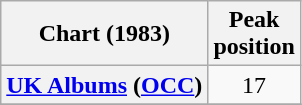<table class="wikitable plainrowheaders">
<tr>
<th scope="col">Chart (1983)</th>
<th scope="col">Peak<br>position</th>
</tr>
<tr>
<th scope="row"><a href='#'>UK Albums</a> (<a href='#'>OCC</a>)</th>
<td align="center">17</td>
</tr>
<tr>
</tr>
</table>
